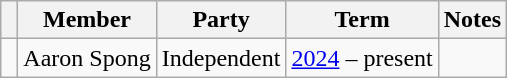<table class="wikitable" style="text-align:center">
<tr>
<th></th>
<th>Member</th>
<th>Party</th>
<th>Term</th>
<th>Notes</th>
</tr>
<tr>
<td> </td>
<td>Aaron Spong</td>
<td>Independent</td>
<td><a href='#'>2024</a>  – present</td>
<td></td>
</tr>
</table>
